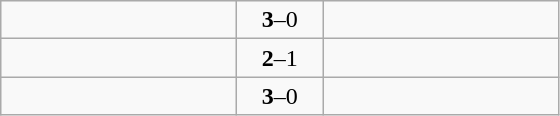<table class="wikitable">
<tr>
<td width=150><strong></strong></td>
<td style="width:50px" align=center><strong>3</strong>–0</td>
<td width=150></td>
</tr>
<tr>
<td width=150><strong></strong></td>
<td style="width:50px" align=center><strong>2</strong>–1</td>
<td width=150></td>
</tr>
<tr>
<td width=150><strong></strong></td>
<td style="width:50px" align=center><strong>3</strong>–0</td>
<td width=150></td>
</tr>
</table>
